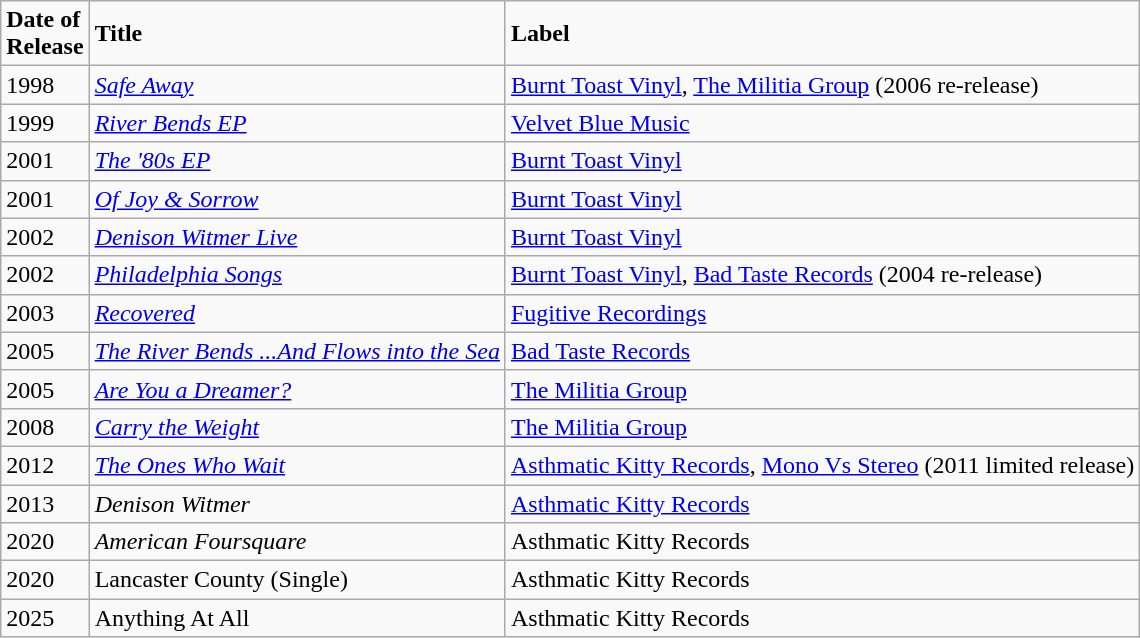<table class="wikitable">
<tr>
<td><strong>Date of<br> Release</strong></td>
<td><strong>Title</strong></td>
<td><strong>Label</strong></td>
</tr>
<tr>
<td>1998</td>
<td><em><a href='#'>Safe Away</a></em></td>
<td><a href='#'>Burnt Toast Vinyl</a>, <a href='#'>The Militia Group</a> (2006 re-release)</td>
</tr>
<tr>
<td>1999</td>
<td><em><a href='#'>River Bends EP</a></em></td>
<td><a href='#'>Velvet Blue Music</a></td>
</tr>
<tr>
<td>2001</td>
<td><em><a href='#'>The '80s EP</a></em></td>
<td><a href='#'>Burnt Toast Vinyl</a></td>
</tr>
<tr>
<td>2001</td>
<td><em><a href='#'>Of Joy & Sorrow</a></em></td>
<td><a href='#'>Burnt Toast Vinyl</a></td>
</tr>
<tr>
<td>2002</td>
<td><em> <a href='#'>Denison Witmer Live</a></em></td>
<td><a href='#'>Burnt Toast Vinyl</a></td>
</tr>
<tr>
<td>2002</td>
<td><em><a href='#'>Philadelphia Songs</a></em></td>
<td><a href='#'>Burnt Toast Vinyl</a>, <a href='#'>Bad Taste Records</a> (2004 re-release)</td>
</tr>
<tr>
<td>2003</td>
<td><em><a href='#'>Recovered</a></em></td>
<td><a href='#'>Fugitive Recordings</a></td>
</tr>
<tr>
<td>2005</td>
<td><em><a href='#'>The River Bends ...And Flows into the Sea</a></em></td>
<td><a href='#'>Bad Taste Records</a></td>
</tr>
<tr>
<td>2005</td>
<td><em><a href='#'>Are You a Dreamer?</a></em></td>
<td><a href='#'>The Militia Group</a></td>
</tr>
<tr>
<td>2008</td>
<td><em><a href='#'>Carry the Weight</a></em></td>
<td><a href='#'>The Militia Group</a></td>
</tr>
<tr>
<td>2012</td>
<td><em><a href='#'>The Ones Who Wait</a></em></td>
<td><a href='#'>Asthmatic Kitty Records</a>, <a href='#'>Mono Vs Stereo</a> (2011 limited release)</td>
</tr>
<tr>
<td>2013</td>
<td><em>Denison Witmer</em></td>
<td><a href='#'>Asthmatic Kitty Records</a></td>
</tr>
<tr>
<td>2020</td>
<td><em>American Foursquare</em></td>
<td>Asthmatic Kitty Records</td>
</tr>
<tr>
<td>2020</td>
<td>Lancaster County (Single)</td>
<td>Asthmatic Kitty Records</td>
</tr>
<tr>
<td>2025</td>
<td>Anything At All</td>
<td>Asthmatic Kitty Records</td>
</tr>
</table>
